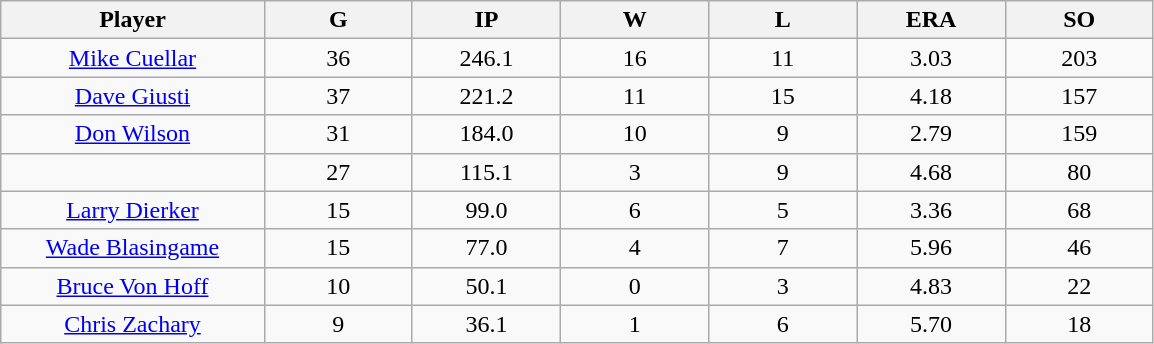<table class="wikitable sortable">
<tr>
<th bgcolor="#DDDDFF" width="16%">Player</th>
<th bgcolor="#DDDDFF" width="9%">G</th>
<th bgcolor="#DDDDFF" width="9%">IP</th>
<th bgcolor="#DDDDFF" width="9%">W</th>
<th bgcolor="#DDDDFF" width="9%">L</th>
<th bgcolor="#DDDDFF" width="9%">ERA</th>
<th bgcolor="#DDDDFF" width="9%">SO</th>
</tr>
<tr align="center">
<td><a href='#'>Mike Cuellar</a></td>
<td>36</td>
<td>246.1</td>
<td>16</td>
<td>11</td>
<td>3.03</td>
<td>203</td>
</tr>
<tr align=center>
<td><a href='#'>Dave Giusti</a></td>
<td>37</td>
<td>221.2</td>
<td>11</td>
<td>15</td>
<td>4.18</td>
<td>157</td>
</tr>
<tr align=center>
<td><a href='#'>Don Wilson</a></td>
<td>31</td>
<td>184.0</td>
<td>10</td>
<td>9</td>
<td>2.79</td>
<td>159</td>
</tr>
<tr align=center>
<td></td>
<td>27</td>
<td>115.1</td>
<td>3</td>
<td>9</td>
<td>4.68</td>
<td>80</td>
</tr>
<tr align="center">
<td><a href='#'>Larry Dierker</a></td>
<td>15</td>
<td>99.0</td>
<td>6</td>
<td>5</td>
<td>3.36</td>
<td>68</td>
</tr>
<tr align=center>
<td><a href='#'>Wade Blasingame</a></td>
<td>15</td>
<td>77.0</td>
<td>4</td>
<td>7</td>
<td>5.96</td>
<td>46</td>
</tr>
<tr align=center>
<td><a href='#'>Bruce Von Hoff</a></td>
<td>10</td>
<td>50.1</td>
<td>0</td>
<td>3</td>
<td>4.83</td>
<td>22</td>
</tr>
<tr align=center>
<td><a href='#'>Chris Zachary</a></td>
<td>9</td>
<td>36.1</td>
<td>1</td>
<td>6</td>
<td>5.70</td>
<td>18</td>
</tr>
</table>
